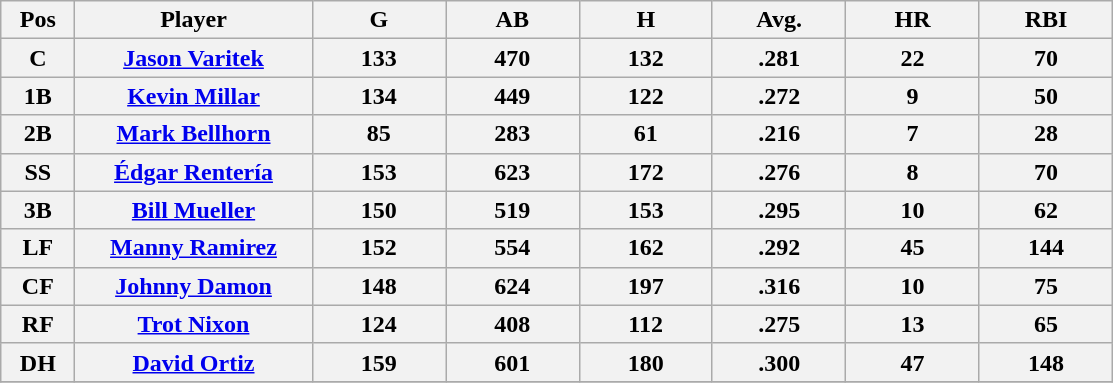<table class="wikitable sortable">
<tr>
<th bgcolor="#DDDDFF" width="5%">Pos</th>
<th bgcolor="#DDDDFF" width="16%">Player</th>
<th bgcolor="#DDDDFF" width="9%">G</th>
<th bgcolor="#DDDDFF" width="9%">AB</th>
<th bgcolor="#DDDDFF" width="9%">H</th>
<th bgcolor="#DDDDFF" width="9%">Avg.</th>
<th bgcolor="#DDDDFF" width="9%">HR</th>
<th bgcolor="#DDDDFF" width="9%">RBI</th>
</tr>
<tr>
<th>C</th>
<th><a href='#'>Jason Varitek</a></th>
<th>133</th>
<th>470</th>
<th>132</th>
<th>.281</th>
<th>22</th>
<th>70</th>
</tr>
<tr>
<th>1B</th>
<th><a href='#'>Kevin Millar</a></th>
<th>134</th>
<th>449</th>
<th>122</th>
<th>.272</th>
<th>9</th>
<th>50</th>
</tr>
<tr>
<th>2B</th>
<th><a href='#'>Mark Bellhorn</a></th>
<th>85</th>
<th>283</th>
<th>61</th>
<th>.216</th>
<th>7</th>
<th>28</th>
</tr>
<tr>
<th>SS</th>
<th><a href='#'>Édgar Rentería</a></th>
<th>153</th>
<th>623</th>
<th>172</th>
<th>.276</th>
<th>8</th>
<th>70</th>
</tr>
<tr>
<th>3B</th>
<th><a href='#'>Bill Mueller</a></th>
<th>150</th>
<th>519</th>
<th>153</th>
<th>.295</th>
<th>10</th>
<th>62</th>
</tr>
<tr>
<th>LF</th>
<th><a href='#'>Manny Ramirez</a></th>
<th>152</th>
<th>554</th>
<th>162</th>
<th>.292</th>
<th>45</th>
<th>144</th>
</tr>
<tr>
<th>CF</th>
<th><a href='#'>Johnny Damon</a></th>
<th>148</th>
<th>624</th>
<th>197</th>
<th>.316</th>
<th>10</th>
<th>75</th>
</tr>
<tr>
<th>RF</th>
<th><a href='#'>Trot Nixon</a></th>
<th>124</th>
<th>408</th>
<th>112</th>
<th>.275</th>
<th>13</th>
<th>65</th>
</tr>
<tr>
<th>DH</th>
<th><a href='#'>David Ortiz</a></th>
<th>159</th>
<th>601</th>
<th>180</th>
<th>.300</th>
<th>47</th>
<th>148</th>
</tr>
<tr align="center">
</tr>
</table>
